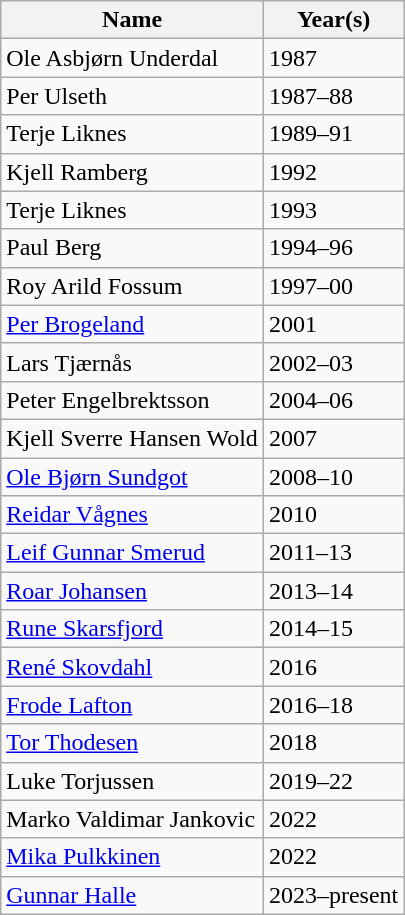<table class="wikitable">
<tr>
<th>Name</th>
<th>Year(s)</th>
</tr>
<tr>
<td> Ole Asbjørn Underdal</td>
<td>1987</td>
</tr>
<tr>
<td> Per Ulseth</td>
<td>1987–88</td>
</tr>
<tr>
<td> Terje Liknes</td>
<td>1989–91</td>
</tr>
<tr>
<td> Kjell Ramberg</td>
<td>1992</td>
</tr>
<tr>
<td> Terje Liknes</td>
<td>1993</td>
</tr>
<tr>
<td> Paul Berg</td>
<td>1994–96</td>
</tr>
<tr>
<td> Roy Arild Fossum</td>
<td>1997–00</td>
</tr>
<tr>
<td> <a href='#'>Per Brogeland</a></td>
<td>2001</td>
</tr>
<tr>
<td> Lars Tjærnås</td>
<td>2002–03</td>
</tr>
<tr>
<td> Peter Engelbrektsson</td>
<td>2004–06</td>
</tr>
<tr>
<td> Kjell Sverre Hansen Wold</td>
<td>2007</td>
</tr>
<tr>
<td> <a href='#'>Ole Bjørn Sundgot</a></td>
<td>2008–10</td>
</tr>
<tr>
<td> <a href='#'>Reidar Vågnes</a></td>
<td>2010</td>
</tr>
<tr>
<td> <a href='#'>Leif Gunnar Smerud</a></td>
<td>2011–13</td>
</tr>
<tr>
<td> <a href='#'>Roar Johansen</a></td>
<td>2013–14</td>
</tr>
<tr>
<td> <a href='#'>Rune Skarsfjord</a></td>
<td>2014–15</td>
</tr>
<tr>
<td> <a href='#'>René Skovdahl</a></td>
<td>2016</td>
</tr>
<tr>
<td> <a href='#'>Frode Lafton</a></td>
<td>2016–18</td>
</tr>
<tr>
<td> <a href='#'>Tor Thodesen</a></td>
<td>2018</td>
</tr>
<tr>
<td> Luke Torjussen</td>
<td>2019–22</td>
</tr>
<tr>
<td> Marko Valdimar Jankovic</td>
<td>2022</td>
</tr>
<tr>
<td> <a href='#'>Mika Pulkkinen</a></td>
<td>2022</td>
</tr>
<tr>
<td> <a href='#'>Gunnar Halle</a></td>
<td>2023–present</td>
</tr>
</table>
